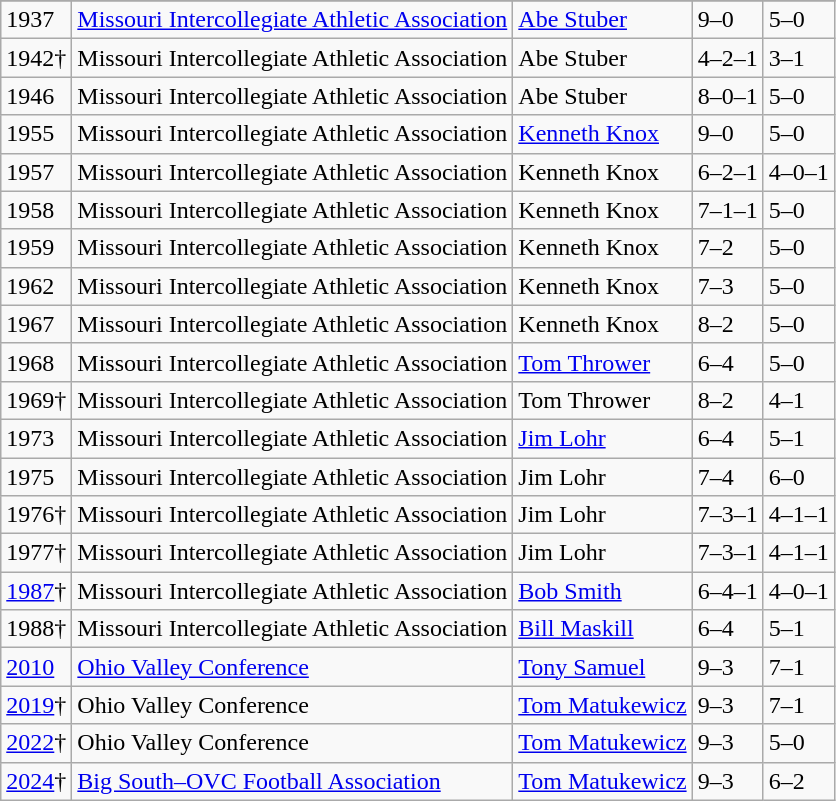<table class="wikitable">
<tr>
</tr>
<tr>
<td>1937</td>
<td><a href='#'>Missouri Intercollegiate Athletic Association</a></td>
<td><a href='#'>Abe Stuber</a></td>
<td>9–0</td>
<td>5–0</td>
</tr>
<tr>
<td>1942†</td>
<td>Missouri Intercollegiate Athletic Association</td>
<td>Abe Stuber</td>
<td>4–2–1</td>
<td>3–1</td>
</tr>
<tr>
<td>1946</td>
<td>Missouri Intercollegiate Athletic Association</td>
<td>Abe Stuber</td>
<td>8–0–1</td>
<td>5–0</td>
</tr>
<tr>
<td>1955</td>
<td>Missouri Intercollegiate Athletic Association</td>
<td><a href='#'>Kenneth Knox</a></td>
<td>9–0</td>
<td>5–0</td>
</tr>
<tr>
<td>1957</td>
<td>Missouri Intercollegiate Athletic Association</td>
<td>Kenneth Knox</td>
<td>6–2–1</td>
<td>4–0–1</td>
</tr>
<tr>
<td>1958</td>
<td>Missouri Intercollegiate Athletic Association</td>
<td>Kenneth Knox</td>
<td>7–1–1</td>
<td>5–0</td>
</tr>
<tr>
<td>1959</td>
<td>Missouri Intercollegiate Athletic Association</td>
<td>Kenneth Knox</td>
<td>7–2</td>
<td>5–0</td>
</tr>
<tr>
<td>1962</td>
<td>Missouri Intercollegiate Athletic Association</td>
<td>Kenneth Knox</td>
<td>7–3</td>
<td>5–0</td>
</tr>
<tr>
<td>1967</td>
<td>Missouri Intercollegiate Athletic Association</td>
<td>Kenneth Knox</td>
<td>8–2</td>
<td>5–0</td>
</tr>
<tr>
<td>1968</td>
<td>Missouri Intercollegiate Athletic Association</td>
<td><a href='#'>Tom Thrower</a></td>
<td>6–4</td>
<td>5–0</td>
</tr>
<tr>
<td>1969†</td>
<td>Missouri Intercollegiate Athletic Association</td>
<td>Tom Thrower</td>
<td>8–2</td>
<td>4–1</td>
</tr>
<tr>
<td>1973</td>
<td>Missouri Intercollegiate Athletic Association</td>
<td><a href='#'>Jim Lohr</a></td>
<td>6–4</td>
<td>5–1</td>
</tr>
<tr>
<td>1975</td>
<td>Missouri Intercollegiate Athletic Association</td>
<td>Jim Lohr</td>
<td>7–4</td>
<td>6–0</td>
</tr>
<tr>
<td>1976†</td>
<td>Missouri Intercollegiate Athletic Association</td>
<td>Jim Lohr</td>
<td>7–3–1</td>
<td>4–1–1</td>
</tr>
<tr>
<td>1977†</td>
<td>Missouri Intercollegiate Athletic Association</td>
<td>Jim Lohr</td>
<td>7–3–1</td>
<td>4–1–1</td>
</tr>
<tr>
<td><a href='#'>1987</a>†</td>
<td>Missouri Intercollegiate Athletic Association</td>
<td><a href='#'>Bob Smith</a></td>
<td>6–4–1</td>
<td>4–0–1</td>
</tr>
<tr>
<td>1988†</td>
<td>Missouri Intercollegiate Athletic Association</td>
<td><a href='#'>Bill Maskill</a></td>
<td>6–4</td>
<td>5–1</td>
</tr>
<tr>
<td><a href='#'>2010</a></td>
<td><a href='#'>Ohio Valley Conference</a></td>
<td><a href='#'>Tony Samuel</a></td>
<td>9–3</td>
<td>7–1</td>
</tr>
<tr>
<td><a href='#'>2019</a>†</td>
<td>Ohio Valley Conference</td>
<td><a href='#'>Tom Matukewicz</a></td>
<td>9–3</td>
<td>7–1</td>
</tr>
<tr>
<td><a href='#'>2022</a>†</td>
<td>Ohio Valley Conference</td>
<td><a href='#'>Tom Matukewicz</a></td>
<td>9–3</td>
<td>5–0</td>
</tr>
<tr>
<td><a href='#'>2024</a>†</td>
<td><a href='#'>Big South–OVC Football Association</a></td>
<td><a href='#'>Tom Matukewicz</a></td>
<td>9–3</td>
<td>6–2</td>
</tr>
</table>
